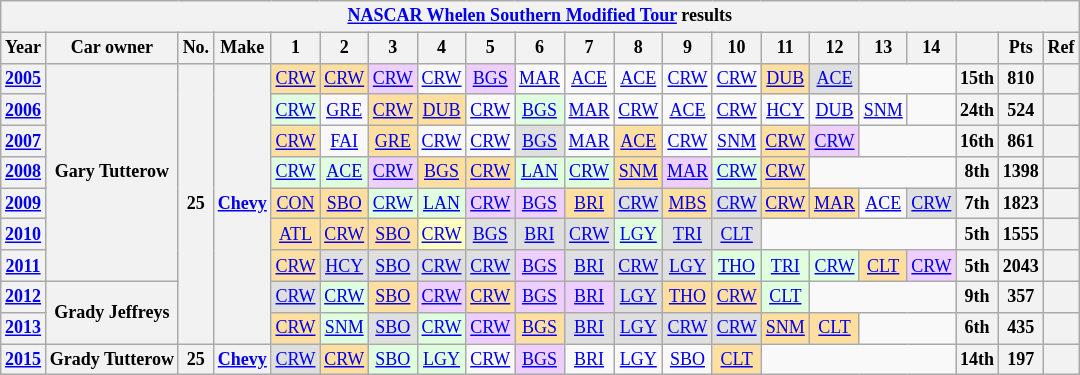<table class="wikitable" style="text-align:center; font-size:75%">
<tr>
<th colspan=21><a href='#'>NASCAR Whelen Southern Modified Tour</a> results</th>
</tr>
<tr>
<th>Year</th>
<th>Car owner</th>
<th>No.</th>
<th>Make</th>
<th>1</th>
<th>2</th>
<th>3</th>
<th>4</th>
<th>5</th>
<th>6</th>
<th>7</th>
<th>8</th>
<th>9</th>
<th>10</th>
<th>11</th>
<th>12</th>
<th>13</th>
<th>14</th>
<th></th>
<th>Pts</th>
<th>Ref</th>
</tr>
<tr>
<th><a href='#'>2005</a></th>
<th rowspan=7>Gary Tutterow</th>
<th rowspan=9>25</th>
<th rowspan=9><a href='#'>Chevy</a></th>
<td style="background:#FFDF9F;"><a href='#'>CRW</a><br></td>
<td style="background:#FFDF9F;"><a href='#'>CRW</a><br></td>
<td style="background:#EFCFFF;"><a href='#'>CRW</a><br></td>
<td><a href='#'>CRW</a></td>
<td style="background:#EFCFFF;"><a href='#'>BGS</a><br></td>
<td><a href='#'>MAR</a></td>
<td><a href='#'>ACE</a></td>
<td><a href='#'>ACE</a></td>
<td><a href='#'>CRW</a></td>
<td><a href='#'>CRW</a></td>
<td style="background:#FFDF9F;"><a href='#'>DUB</a><br></td>
<td style="background:#DFDFDF;"><a href='#'>ACE</a><br></td>
<td colspan=2></td>
<th>15th</th>
<th>810</th>
<th></th>
</tr>
<tr>
<th><a href='#'>2006</a></th>
<td style="background:#DFFFDF;"><a href='#'>CRW</a><br></td>
<td><a href='#'>GRE</a></td>
<td style="background:#FFDF9F;"><a href='#'>CRW</a><br></td>
<td style="background:#FFDF9F;"><a href='#'>DUB</a><br></td>
<td><a href='#'>CRW</a></td>
<td style="background:#DFFFDF;"><a href='#'>BGS</a><br></td>
<td><a href='#'>MAR</a></td>
<td><a href='#'>CRW</a></td>
<td><a href='#'>ACE</a></td>
<td><a href='#'>CRW</a></td>
<td><a href='#'>HCY</a></td>
<td><a href='#'>DUB</a></td>
<td><a href='#'>SNM</a></td>
<td></td>
<th>24th</th>
<th>524</th>
<th></th>
</tr>
<tr>
<th><a href='#'>2007</a></th>
<td style="background:#FFDF9F;"><a href='#'>CRW</a><br></td>
<td><a href='#'>FAI</a></td>
<td style="background:#FFDF9F;"><a href='#'>GRE</a><br></td>
<td><a href='#'>CRW</a></td>
<td><a href='#'>CRW</a></td>
<td style="background:#DFDFDF;"><a href='#'>BGS</a><br></td>
<td><a href='#'>MAR</a></td>
<td style="background:#FFDF9F;"><a href='#'>ACE</a><br></td>
<td><a href='#'>CRW</a></td>
<td><a href='#'>SNM</a></td>
<td style="background:#FFDF9F;"><a href='#'>CRW</a><br></td>
<td style="background:#EFCFFF;"><a href='#'>CRW</a><br></td>
<td colspan=2></td>
<th>16th</th>
<th>861</th>
<th></th>
</tr>
<tr>
<th><a href='#'>2008</a></th>
<td style="background:#DFFFDF;"><a href='#'>CRW</a><br></td>
<td style="background:#DFFFDF;"><a href='#'>ACE</a><br></td>
<td style="background:#EFCFFF;"><a href='#'>CRW</a><br></td>
<td style="background:#FFDF9F;"><a href='#'>BGS</a><br></td>
<td style="background:#FFDF9F;"><a href='#'>CRW</a><br></td>
<td style="background:#DFFFDF;"><a href='#'>LAN</a><br></td>
<td style="background:#DFFFDF;"><a href='#'>CRW</a><br></td>
<td style="background:#FFDF9F;"><a href='#'>SNM</a><br></td>
<td style="background:#EFCFFF;"><a href='#'>MAR</a><br></td>
<td style="background:#DFFFDF;"><a href='#'>CRW</a><br></td>
<td style="background:#FFDF9F;"><a href='#'>CRW</a><br></td>
<td colspan=3></td>
<th>8th</th>
<th>1398</th>
<th></th>
</tr>
<tr>
<th><a href='#'>2009</a></th>
<td style="background:#FFDF9F;"><a href='#'>CON</a><br></td>
<td style="background:#FFDF9F;"><a href='#'>SBO</a><br></td>
<td style="background:#DFFFDF;"><a href='#'>CRW</a><br></td>
<td style="background:#DFFFDF;"><a href='#'>LAN</a><br></td>
<td style="background:#EFCFFF;"><a href='#'>CRW</a><br></td>
<td style="background:#EFCFFF;"><a href='#'>BGS</a><br></td>
<td style="background:#FFDF9F;"><a href='#'>BRI</a><br></td>
<td style="background:#DFDFDF;"><a href='#'>CRW</a><br></td>
<td style="background:#FFDF9F;"><a href='#'>MBS</a><br></td>
<td style="background:#DFDFDF;"><a href='#'>CRW</a><br></td>
<td style="background:#FFDF9F;"><a href='#'>CRW</a><br></td>
<td style="background:#FFDF9F;"><a href='#'>MAR</a><br></td>
<td><a href='#'>ACE</a></td>
<td style="background:#DFDFDF;"><a href='#'>CRW</a><br></td>
<th>7th</th>
<th>1823</th>
<th></th>
</tr>
<tr>
<th><a href='#'>2010</a></th>
<td style="background:#FFDF9F;"><a href='#'>ATL</a><br></td>
<td style="background:#FFDF9F;"><a href='#'>CRW</a><br></td>
<td style="background:#FFDF9F;"><a href='#'>SBO</a><br></td>
<td style="background:#FFFFBF;"><a href='#'>CRW</a><br></td>
<td style="background:#DFDFDF;"><a href='#'>BGS</a><br></td>
<td style="background:#DFDFDF;"><a href='#'>BRI</a><br></td>
<td style="background:#DFDFDF;"><a href='#'>CRW</a><br></td>
<td style="background:#DFFFDF;"><a href='#'>LGY</a><br></td>
<td style="background:#DFDFDF;"><a href='#'>TRI</a><br></td>
<td style="background:#DFDFDF;"><a href='#'>CLT</a><br></td>
<td colspan=4></td>
<th>5th</th>
<th>1555</th>
<th></th>
</tr>
<tr>
<th><a href='#'>2011</a></th>
<td style="background:#FFDF9F;"><a href='#'>CRW</a><br></td>
<td style="background:#DFDFDF;"><a href='#'>HCY</a><br></td>
<td style="background:#DFDFDF;"><a href='#'>SBO</a><br></td>
<td style="background:#DFDFDF;"><a href='#'>CRW</a><br></td>
<td style="background:#DFDFDF;"><a href='#'>CRW</a><br></td>
<td style="background:#EFCFFF;"><a href='#'>BGS</a><br></td>
<td style="background:#DFDFDF;"><a href='#'>BRI</a><br></td>
<td style="background:#DFDFDF;"><a href='#'>CRW</a><br></td>
<td style="background:#DFDFDF;"><a href='#'>LGY</a><br></td>
<td style="background:#DFFFDF;"><a href='#'>THO</a><br></td>
<td style="background:#DFFFDF;"><a href='#'>TRI</a><br></td>
<td style="background:#DFFFDF;"><a href='#'>CRW</a><br></td>
<td style="background:#FFDF9F;"><a href='#'>CLT</a><br></td>
<td style="background:#EFCFFF;"><a href='#'>CRW</a><br></td>
<th>5th</th>
<th>2043</th>
<th></th>
</tr>
<tr>
<th><a href='#'>2012</a></th>
<th rowspan=2>Grady Jeffreys</th>
<td style="background:#DFDFDF;"><a href='#'>CRW</a><br></td>
<td style="background:#DFFFDF;"><a href='#'>CRW</a><br></td>
<td style="background:#FFDF9F;"><a href='#'>SBO</a><br></td>
<td style="background:#EFCFFF;"><a href='#'>CRW</a><br></td>
<td style="background:#FFDF9F;"><a href='#'>CRW</a><br></td>
<td style="background:#EFCFFF;"><a href='#'>BGS</a><br></td>
<td style="background:#EFCFFF;"><a href='#'>BRI</a><br></td>
<td style="background:#DFDFDF;"><a href='#'>LGY</a><br></td>
<td style="background:#FFDF9F;"><a href='#'>THO</a><br></td>
<td style="background:#FFDF9F;"><a href='#'>CRW</a><br></td>
<td style="background:#DFFFDF;"><a href='#'>CLT</a><br></td>
<td colspan=3></td>
<th>9th</th>
<th>357</th>
<th></th>
</tr>
<tr>
<th><a href='#'>2013</a></th>
<td style="background:#FFDF9F;"><a href='#'>CRW</a><br></td>
<td style="background:#DFFFDF;"><a href='#'>SNM</a><br></td>
<td style="background:#DFDFDF;"><a href='#'>SBO</a><br></td>
<td style="background:#DFFFDF;"><a href='#'>CRW</a><br></td>
<td style="background:#EFCFFF;"><a href='#'>CRW</a><br></td>
<td style="background:#FFDF9F;"><a href='#'>BGS</a><br></td>
<td style="background:#DFDFDF;"><a href='#'>BRI</a><br></td>
<td style="background:#DFDFDF;"><a href='#'>LGY</a><br></td>
<td style="background:#DFDFDF;"><a href='#'>CRW</a><br></td>
<td style="background:#DFDFDF;"><a href='#'>CRW</a><br></td>
<td style="background:#FFDF9F;"><a href='#'>SNM</a><br></td>
<td style="background:#FFDF9F;"><a href='#'>CLT</a><br></td>
<td colspan=2></td>
<th>6th</th>
<th>435</th>
<th></th>
</tr>
<tr>
<th><a href='#'>2015</a></th>
<th>Grady Tutterow</th>
<th>25</th>
<th><a href='#'>Chevy</a></th>
<td style="background:#DFDFDF;"><a href='#'>CRW</a><br></td>
<td style="background:#FFDF9F;"><a href='#'>CRW</a><br></td>
<td style="background:#DFFFDF;"><a href='#'>SBO</a><br></td>
<td style="background:#DFFFDF;"><a href='#'>LGY</a><br></td>
<td><a href='#'>CRW</a></td>
<td style="background:#EFCFFF;"><a href='#'>BGS</a><br></td>
<td><a href='#'>BRI</a></td>
<td><a href='#'>LGY</a></td>
<td><a href='#'>SBO</a></td>
<td style="background:#FFDF9F;"><a href='#'>CLT</a><br></td>
<td colspan=4></td>
<th>14th</th>
<th>197</th>
<th></th>
</tr>
</table>
